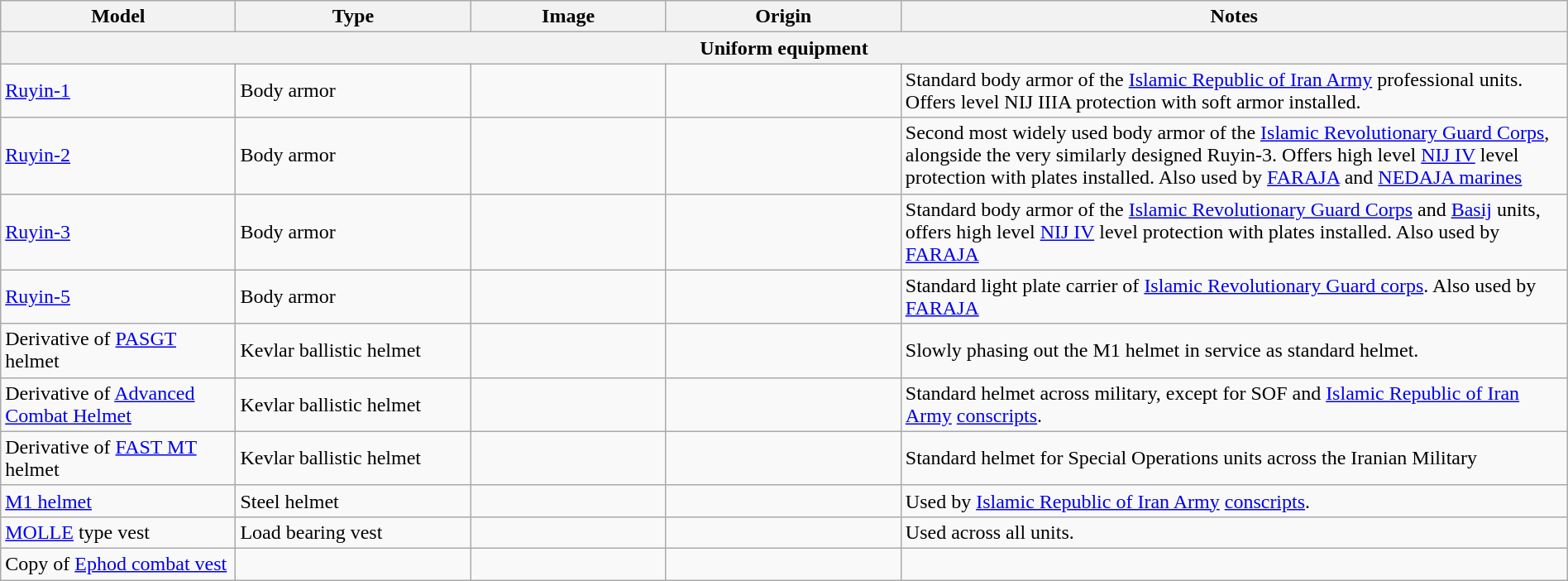<table class="wikitable" width="100%">
<tr>
<th width="15%">Model</th>
<th width="15%">Type</th>
<th width="150px">Image</th>
<th width="15%">Origin</th>
<th>Notes</th>
</tr>
<tr>
<th colspan="5">Uniform equipment</th>
</tr>
<tr>
<td><a href='#'>Ruyin-1</a></td>
<td>Body armor</td>
<td></td>
<td></td>
<td>Standard body armor of the <a href='#'>Islamic Republic of Iran Army</a> professional units. Offers level NIJ IIIA protection with soft armor installed.</td>
</tr>
<tr>
<td><a href='#'>Ruyin-2</a></td>
<td>Body armor</td>
<td></td>
<td></td>
<td>Second most widely used body armor of the <a href='#'>Islamic Revolutionary Guard Corps</a>, alongside the very similarly designed Ruyin-3. Offers high level <a href='#'>NIJ IV</a> level protection with plates installed. Also used by <a href='#'>FARAJA</a> and <a href='#'>NEDAJA marines</a></td>
</tr>
<tr>
<td><a href='#'>Ruyin-3</a></td>
<td>Body armor</td>
<td></td>
<td></td>
<td>Standard body armor of the <a href='#'>Islamic Revolutionary Guard Corps</a> and <a href='#'>Basij</a> units, offers high level <a href='#'>NIJ IV</a> level protection with plates installed. Also used by <a href='#'>FARAJA</a></td>
</tr>
<tr>
<td><a href='#'>Ruyin-5</a></td>
<td>Body armor</td>
<td></td>
<td></td>
<td>Standard light plate carrier of <a href='#'>Islamic Revolutionary Guard corps</a>. Also used by <a href='#'>FARAJA</a></td>
</tr>
<tr>
<td>Derivative of <a href='#'>PASGT</a> helmet</td>
<td>Kevlar ballistic helmet</td>
<td></td>
<td></td>
<td>Slowly phasing out the M1 helmet in service as standard helmet.</td>
</tr>
<tr>
<td>Derivative of <a href='#'>Advanced Combat Helmet</a></td>
<td>Kevlar ballistic helmet</td>
<td></td>
<td></td>
<td>Standard helmet across military, except for SOF and <a href='#'>Islamic Republic of Iran Army</a> <a href='#'>conscripts</a>.</td>
</tr>
<tr>
<td>Derivative of <a href='#'>FAST MT</a> helmet</td>
<td>Kevlar ballistic helmet</td>
<td></td>
<td></td>
<td>Standard helmet for Special Operations units across the Iranian Military</td>
</tr>
<tr>
<td><a href='#'>M1 helmet</a></td>
<td>Steel helmet</td>
<td></td>
<td><br></td>
<td>Used by <a href='#'>Islamic Republic of Iran Army</a> <a href='#'>conscripts</a>.</td>
</tr>
<tr>
<td><a href='#'>MOLLE</a> type vest</td>
<td>Load bearing vest</td>
<td></td>
<td></td>
<td>Used across all units.</td>
</tr>
<tr>
<td>Copy of <a href='#'>Ephod combat vest</a></td>
<td></td>
<td></td>
<td></td>
<td></td>
</tr>
</table>
